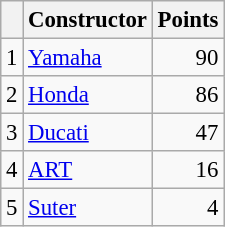<table class="wikitable" style="font-size: 95%;">
<tr>
<th></th>
<th>Constructor</th>
<th>Points</th>
</tr>
<tr>
<td align=center>1</td>
<td> <a href='#'>Yamaha</a></td>
<td align=right>90</td>
</tr>
<tr>
<td align=center>2</td>
<td> <a href='#'>Honda</a></td>
<td align=right>86</td>
</tr>
<tr>
<td align=center>3</td>
<td> <a href='#'>Ducati</a></td>
<td align=right>47</td>
</tr>
<tr>
<td align=center>4</td>
<td> <a href='#'>ART</a></td>
<td align=right>16</td>
</tr>
<tr>
<td align=center>5</td>
<td> <a href='#'>Suter</a></td>
<td align=right>4</td>
</tr>
</table>
